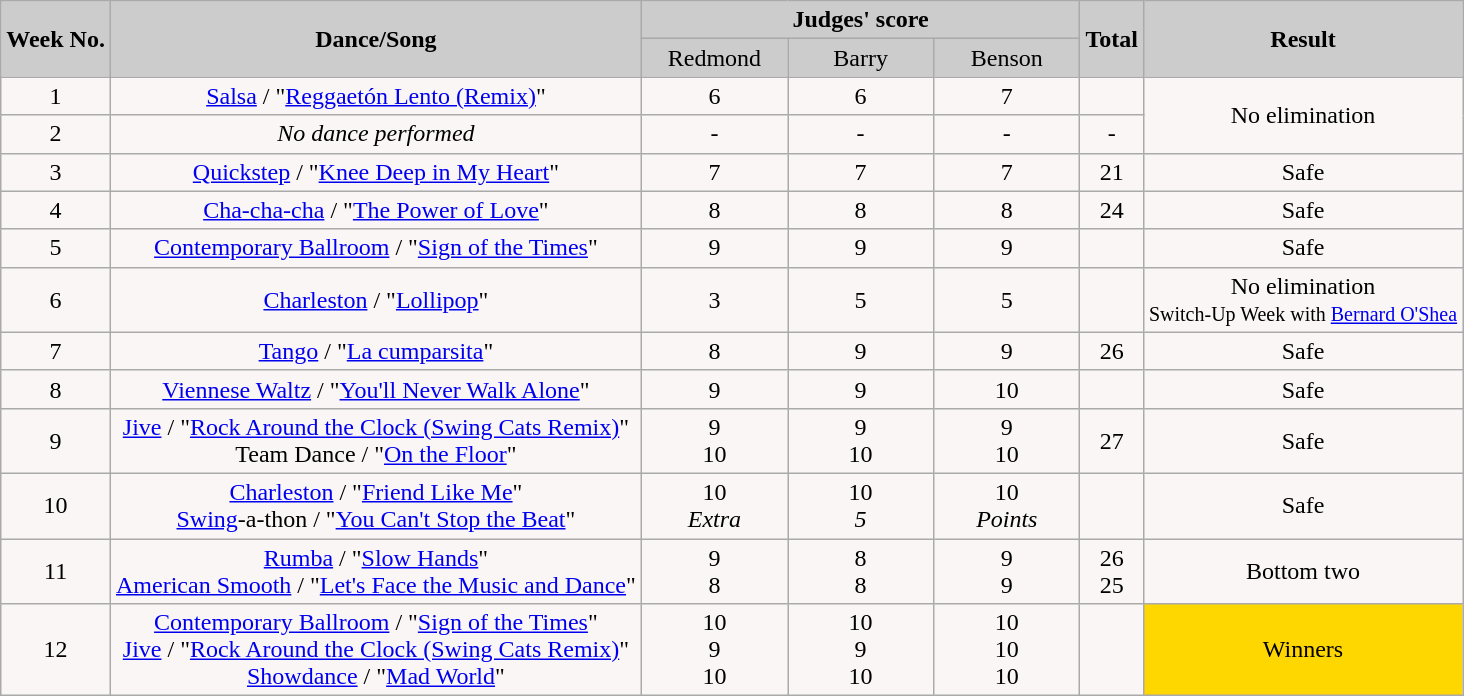<table class="wikitable collapsible">
<tr>
<th rowspan="2" style="background:#ccc; text-align:Center;"><strong>Week No.</strong></th>
<th rowspan="2" style="background:#ccc; text-align:Center;"><strong>Dance/Song</strong></th>
<th colspan="3" style="background:#ccc; text-align:Center;"><strong>Judges' score</strong></th>
<th rowspan="2" style="background:#ccc; text-align:Center;"><strong>Total</strong></th>
<th rowspan="2" style="background:#ccc; text-align:Center;"><strong>Result</strong></th>
</tr>
<tr style="text-align:center; background:#ccc;">
<td style="width:10%; ">Redmond</td>
<td style="width:10%; ">Barry</td>
<td style="width:10%; ">Benson</td>
</tr>
<tr style="text-align:center; background:#faf6f6;">
<td>1</td>
<td><a href='#'>Salsa</a> / "<a href='#'>Reggaetón Lento (Remix)</a>"</td>
<td>6</td>
<td>6</td>
<td>7</td>
<td></td>
<td rowspan="2">No elimination</td>
</tr>
<tr style="text-align:center; background:#faf6f6;">
<td>2</td>
<td><em>No dance performed</em></td>
<td>-</td>
<td>-</td>
<td>-</td>
<td>-</td>
</tr>
<tr style="text-align:center; background:#faf6f6;">
<td>3</td>
<td><a href='#'>Quickstep</a> / "<a href='#'>Knee Deep in My Heart</a>"</td>
<td>7</td>
<td>7</td>
<td>7</td>
<td>21</td>
<td>Safe</td>
</tr>
<tr style="text-align:center; background:#faf6f6;">
<td>4</td>
<td><a href='#'>Cha-cha-cha</a> / "<a href='#'>The Power of Love</a>"</td>
<td>8</td>
<td>8</td>
<td>8</td>
<td>24</td>
<td>Safe</td>
</tr>
<tr style="text-align:center; background:#faf6f6;">
<td>5</td>
<td><a href='#'>Contemporary Ballroom</a> / "<a href='#'>Sign of the Times</a>"</td>
<td>9</td>
<td>9</td>
<td>9</td>
<td></td>
<td>Safe</td>
</tr>
<tr style="text-align:center; background:#faf6f6;">
<td>6</td>
<td><a href='#'>Charleston</a> / "<a href='#'>Lollipop</a>"</td>
<td>3</td>
<td>5</td>
<td>5</td>
<td></td>
<td>No elimination<br><small>Switch-Up Week with <a href='#'>Bernard O'Shea</a></small></td>
</tr>
<tr style="text-align:center; background:#faf6f6;">
<td>7</td>
<td><a href='#'>Tango</a> / "<a href='#'>La cumparsita</a>"</td>
<td>8</td>
<td>9</td>
<td>9</td>
<td>26</td>
<td>Safe</td>
</tr>
<tr style="text-align:center; background:#faf6f6">
<td>8</td>
<td><a href='#'>Viennese Waltz</a> / "<a href='#'>You'll Never Walk Alone</a>"</td>
<td>9</td>
<td>9</td>
<td>10</td>
<td></td>
<td>Safe</td>
</tr>
<tr style="text-align:center; background:#faf6f6">
<td>9</td>
<td><a href='#'>Jive</a> / "<a href='#'>Rock Around the Clock (Swing Cats Remix)</a>"<br>Team Dance / "<a href='#'>On the Floor</a>"</td>
<td>9<br>10</td>
<td>9<br>10</td>
<td>9<br>10</td>
<td>27<br></td>
<td>Safe</td>
</tr>
<tr style="text-align:center; background:#faf6f6">
<td>10</td>
<td><a href='#'>Charleston</a> / "<a href='#'>Friend Like Me</a>"<br><a href='#'>Swing</a>-a-thon / "<a href='#'>You Can't Stop the Beat</a>"</td>
<td>10<br><em>Extra</em></td>
<td>10<br><em>5</em></td>
<td>10<br><em>Points</em></td>
<td><br></td>
<td>Safe</td>
</tr>
<tr style="text-align:center; background:#faf6f6">
<td>11</td>
<td><a href='#'>Rumba</a> / "<a href='#'>Slow Hands</a>"<br><a href='#'>American Smooth</a> / "<a href='#'>Let's Face the Music and Dance</a>"</td>
<td>9<br>8</td>
<td>8<br>8</td>
<td>9<br>9</td>
<td>26<br>25</td>
<td>Bottom two</td>
</tr>
<tr style="text-align:center; background:#faf6f6">
<td>12</td>
<td><a href='#'>Contemporary Ballroom</a> / "<a href='#'>Sign of the Times</a>"<br><a href='#'>Jive</a> / "<a href='#'>Rock Around the Clock (Swing Cats Remix)</a>"<br><a href='#'>Showdance</a> / "<a href='#'>Mad World</a>"</td>
<td>10<br>9<br>10</td>
<td>10<br>9<br>10</td>
<td>10<br>10<br>10</td>
<td><br><br></td>
<td rowspan="3" style="background:gold;">Winners</td>
</tr>
</table>
